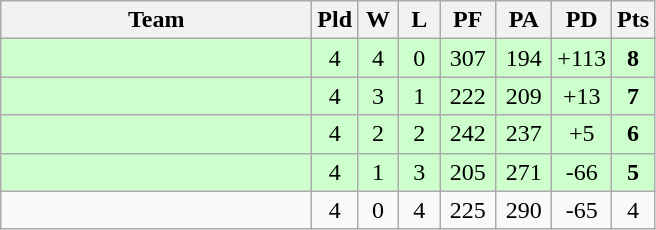<table class="wikitable" style="text-align:center;">
<tr>
<th width=200>Team</th>
<th width=20>Pld</th>
<th width=20>W</th>
<th width=20>L</th>
<th width=30>PF</th>
<th width=30>PA</th>
<th width=30>PD</th>
<th width=20>Pts</th>
</tr>
<tr bgcolor=ccffcc>
<td align=left></td>
<td>4</td>
<td>4</td>
<td>0</td>
<td>307</td>
<td>194</td>
<td>+113</td>
<td><strong>8</strong></td>
</tr>
<tr bgcolor=ccffcc>
<td align=left></td>
<td>4</td>
<td>3</td>
<td>1</td>
<td>222</td>
<td>209</td>
<td>+13</td>
<td><strong>7</strong></td>
</tr>
<tr bgcolor=ccffcc>
<td align=left></td>
<td>4</td>
<td>2</td>
<td>2</td>
<td>242</td>
<td>237</td>
<td>+5</td>
<td><strong>6</strong></td>
</tr>
<tr bgcolor=ccffcc>
<td align=left></td>
<td>4</td>
<td>1</td>
<td>3</td>
<td>205</td>
<td>271</td>
<td>-66</td>
<td><strong>5</strong></td>
</tr>
<tr>
<td align=left></td>
<td>4</td>
<td>0</td>
<td>4</td>
<td>225</td>
<td>290</td>
<td>-65</td>
<td>4</td>
</tr>
</table>
